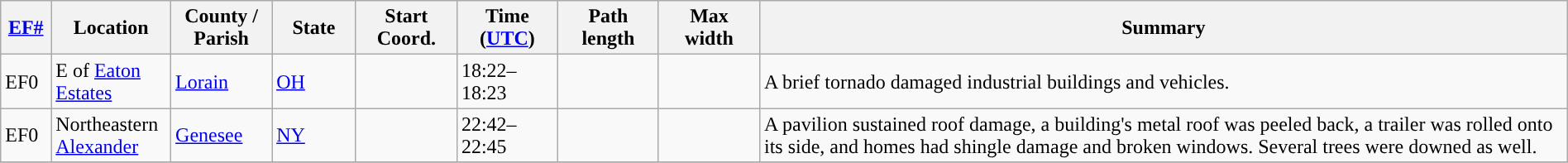<table class="wikitable sortable" style="width:100%;">
<tr>
<th scope="col"  style="width:3%; text-align:center;"><a href='#'>EF#</a></th>
<th scope="col"  style="width:7%; text-align:center;" class="unsortable">Location</th>
<th scope="col"  style="width:6%; text-align:center;" class="unsortable">County / Parish</th>
<th scope="col"  style="width:5%; text-align:center;">State</th>
<th scope="col"  style="width:6%; text-align:center;">Start Coord.</th>
<th scope="col"  style="width:6%; text-align:center;">Time (<a href='#'>UTC</a>)</th>
<th scope="col"  style="width:6%; text-align:center;">Path length</th>
<th scope="col"  style="width:6%; text-align:center;">Max width</th>
<th scope="col" class="unsortable" style="width:48%; text-align:center;">Summary</th>
</tr>
<tr>
<td>EF0</td>
<td>E of <a href='#'>Eaton Estates</a></td>
<td><a href='#'>Lorain</a></td>
<td><a href='#'>OH</a></td>
<td></td>
<td>18:22–18:23</td>
<td></td>
<td></td>
<td>A brief tornado damaged industrial buildings and vehicles.</td>
</tr>
<tr>
<td>EF0</td>
<td>Northeastern <a href='#'>Alexander</a></td>
<td><a href='#'>Genesee</a></td>
<td><a href='#'>NY</a></td>
<td></td>
<td>22:42–22:45</td>
<td></td>
<td></td>
<td>A pavilion sustained roof damage, a building's metal roof was peeled back, a trailer was rolled onto its side, and homes had shingle damage and broken windows. Several trees were downed as well.</td>
</tr>
<tr>
</tr>
</table>
